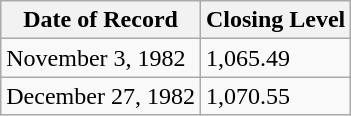<table class="wikitable">
<tr>
<th>Date of Record</th>
<th>Closing Level</th>
</tr>
<tr>
<td>November 3, 1982</td>
<td>1,065.49</td>
</tr>
<tr>
<td>December 27, 1982</td>
<td>1,070.55</td>
</tr>
</table>
